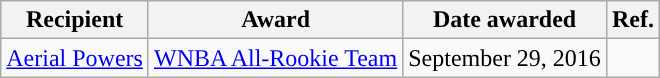<table class="wikitable sortable" style="text-align: center">
<tr>
<th>Recipient</th>
<th>Award</th>
<th>Date awarded</th>
<th>Ref.</th>
</tr>
<tr>
<td><a href='#'>Aerial Powers</a></td>
<td><a href='#'>WNBA All-Rookie Team</a></td>
<td>September 29, 2016</td>
<td></td>
</tr>
</table>
